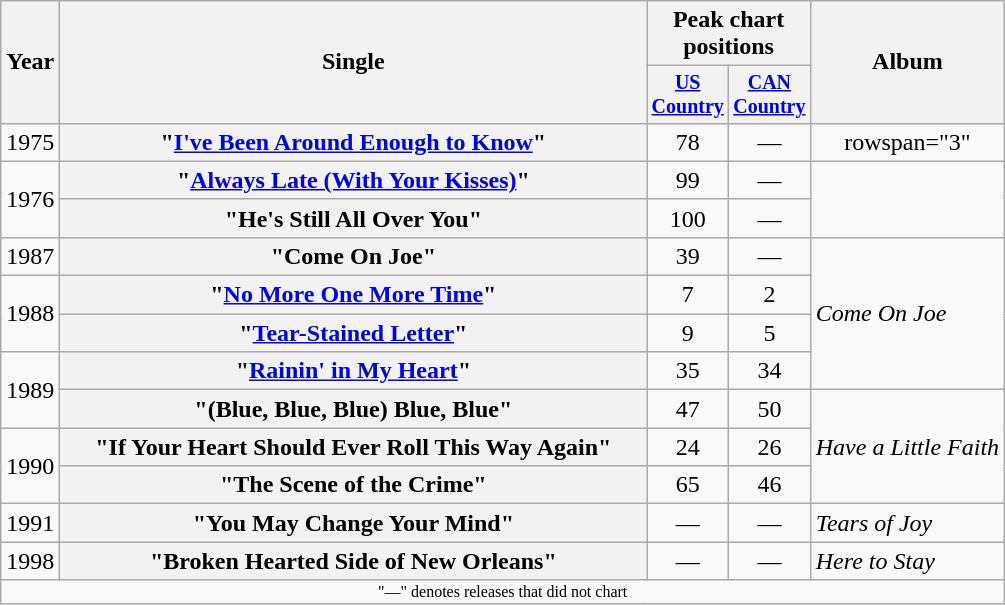<table class="wikitable plainrowheaders" style="text-align:center;">
<tr>
<th rowspan="2">Year</th>
<th rowspan="2" style="width:24em;">Single</th>
<th colspan="2">Peak chart<br>positions</th>
<th rowspan="2">Album</th>
</tr>
<tr style="font-size:smaller;">
<th width="45"><a href='#'>US Country</a></th>
<th width="45"><a href='#'>CAN Country</a></th>
</tr>
<tr>
<td>1975</td>
<th scope="row">"<a href='#'>I've Been Around Enough to Know</a>"</th>
<td>78</td>
<td>—</td>
<td>rowspan="3" </td>
</tr>
<tr>
<td rowspan="2">1976</td>
<th scope="row">"<a href='#'>Always Late (With Your Kisses)</a>"</th>
<td>99</td>
<td>—</td>
</tr>
<tr>
<th scope="row">"He's Still All Over You"</th>
<td>100</td>
<td>—</td>
</tr>
<tr>
<td>1987</td>
<th scope="row">"Come On Joe"</th>
<td>39</td>
<td>—</td>
<td align="left" rowspan="4"><em>Come On Joe</em></td>
</tr>
<tr>
<td rowspan="2">1988</td>
<th scope="row">"<a href='#'>No More One More Time</a>"</th>
<td>7</td>
<td>2</td>
</tr>
<tr>
<th scope="row">"<a href='#'>Tear-Stained Letter</a>"</th>
<td>9</td>
<td>5</td>
</tr>
<tr>
<td rowspan="2">1989</td>
<th scope="row">"<a href='#'>Rainin' in My Heart</a>"</th>
<td>35</td>
<td>34</td>
</tr>
<tr>
<th scope="row">"(Blue, Blue, Blue) Blue, Blue"</th>
<td>47</td>
<td>50</td>
<td align="left" rowspan="3"><em>Have a Little Faith</em></td>
</tr>
<tr>
<td rowspan="2">1990</td>
<th scope="row">"If Your Heart Should Ever Roll This Way Again"</th>
<td>24</td>
<td>26</td>
</tr>
<tr>
<th scope="row">"The Scene of the Crime"</th>
<td>65</td>
<td>46</td>
</tr>
<tr>
<td>1991</td>
<th scope="row">"You May Change Your Mind"</th>
<td>—</td>
<td>—</td>
<td align="left"><em>Tears of Joy</em></td>
</tr>
<tr>
<td>1998</td>
<th scope="row">"Broken Hearted Side of New Orleans"</th>
<td>—</td>
<td>—</td>
<td align="left"><em>Here to Stay</em></td>
</tr>
<tr>
<td colspan="5" style="font-size:8pt">"—" denotes releases that did not chart</td>
</tr>
</table>
